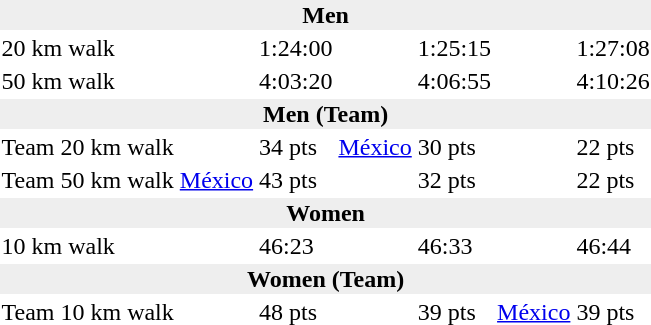<table>
<tr>
<td colspan=7 bgcolor=#eeeeee style="text-align:center;"><strong>Men</strong></td>
</tr>
<tr>
<td>20 km walk</td>
<td></td>
<td>1:24:00</td>
<td></td>
<td>1:25:15</td>
<td></td>
<td>1:27:08</td>
</tr>
<tr>
<td>50 km walk</td>
<td></td>
<td>4:03:20</td>
<td></td>
<td>4:06:55</td>
<td></td>
<td>4:10:26</td>
</tr>
<tr>
<td colspan=7 bgcolor=#eeeeee style="text-align:center;"><strong>Men (Team)</strong></td>
</tr>
<tr>
<td>Team 20 km walk</td>
<td></td>
<td>34 pts</td>
<td> <a href='#'>México</a></td>
<td>30 pts</td>
<td></td>
<td>22 pts</td>
</tr>
<tr>
<td>Team 50 km walk</td>
<td> <a href='#'>México</a></td>
<td>43 pts</td>
<td></td>
<td>32 pts</td>
<td></td>
<td>22 pts</td>
</tr>
<tr>
<td colspan=7 bgcolor=#eeeeee style="text-align:center;"><strong>Women</strong></td>
</tr>
<tr>
<td>10 km walk</td>
<td></td>
<td>46:23</td>
<td></td>
<td>46:33</td>
<td></td>
<td>46:44</td>
</tr>
<tr>
<td colspan=7 bgcolor=#eeeeee style="text-align:center;"><strong>Women (Team)</strong></td>
</tr>
<tr>
<td>Team 10 km walk</td>
<td></td>
<td>48 pts</td>
<td></td>
<td>39 pts</td>
<td> <a href='#'>México</a></td>
<td>39 pts</td>
</tr>
</table>
